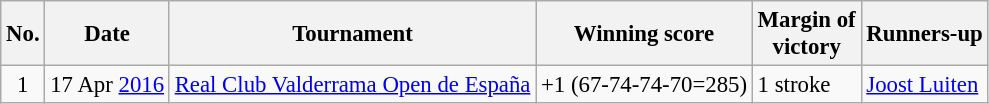<table class="wikitable" style="font-size:95%;">
<tr>
<th>No.</th>
<th>Date</th>
<th>Tournament</th>
<th>Winning score</th>
<th>Margin of<br>victory</th>
<th>Runners-up</th>
</tr>
<tr>
<td align=center>1</td>
<td align=right>17 Apr <a href='#'>2016</a></td>
<td><a href='#'>Real Club Valderrama Open de España</a></td>
<td>+1 (67-74-74-70=285)</td>
<td>1 stroke</td>
<td> <a href='#'>Joost Luiten</a></td>
</tr>
</table>
